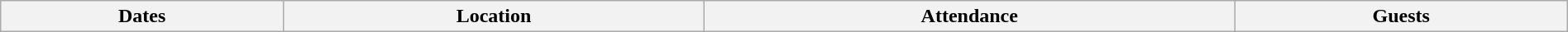<table class="wikitable" width="100%">
<tr>
<th>Dates</th>
<th>Location</th>
<th>Attendance</th>
<th>Guests<br></th>
</tr>
</table>
